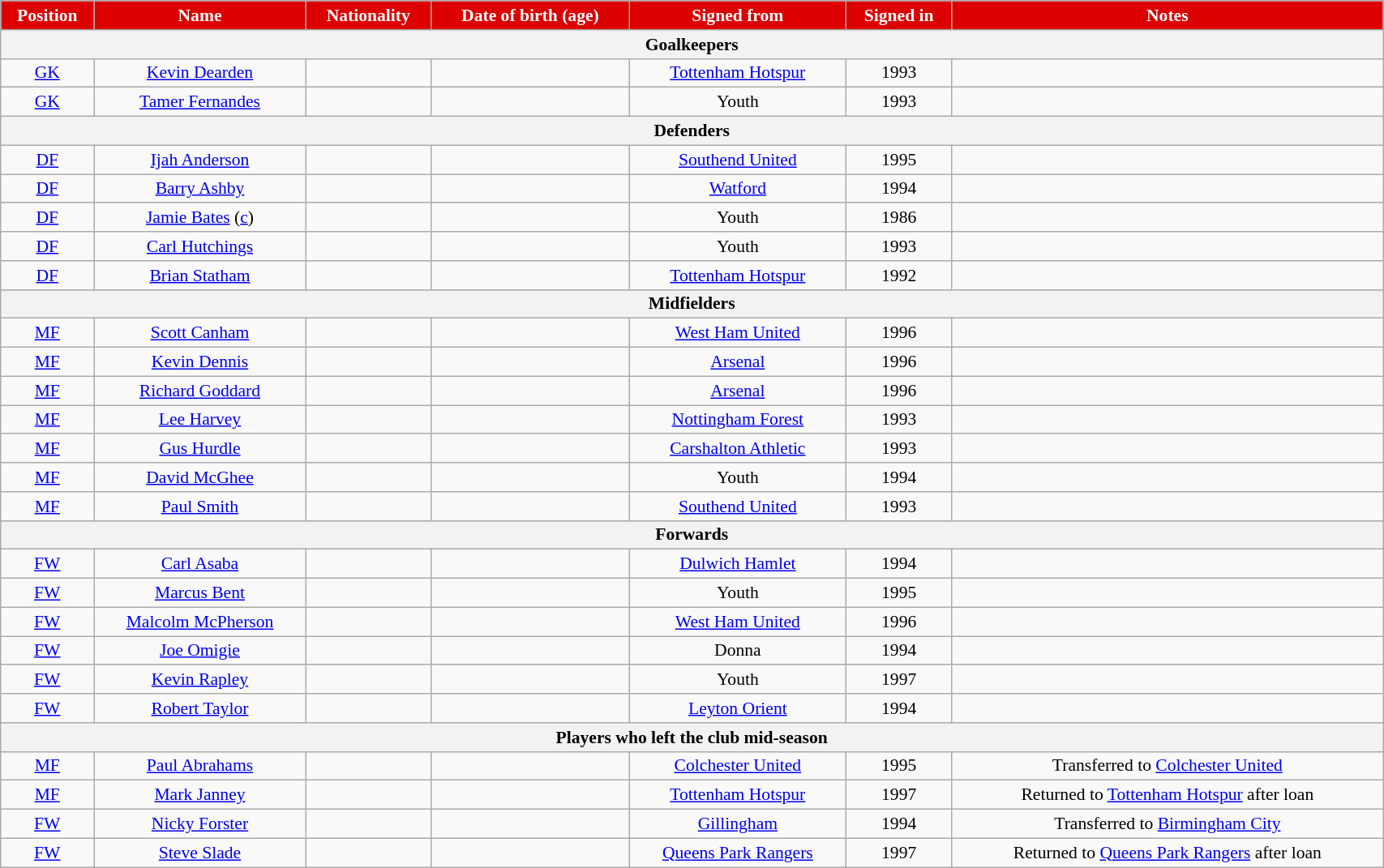<table style="text-align:center; font-size:90%; width:90%;" class="wikitable">
<tr>
<th style="background:#d00; color:white; text-align:center;">Position</th>
<th style="background:#d00; color:white; text-align:center;">Name</th>
<th style="background:#d00; color:white; text-align:center;">Nationality</th>
<th style="background:#d00; color:white; text-align:center;">Date of birth (age)</th>
<th style="background:#d00; color:white; text-align:center;">Signed from</th>
<th style="background:#d00; color:white; text-align:center;">Signed in</th>
<th style="background:#d00; color:white; text-align:center;">Notes</th>
</tr>
<tr>
<th colspan="7">Goalkeepers</th>
</tr>
<tr>
<td><a href='#'>GK</a></td>
<td><a href='#'>Kevin Dearden</a></td>
<td></td>
<td></td>
<td><a href='#'>Tottenham Hotspur</a></td>
<td>1993</td>
<td></td>
</tr>
<tr>
<td><a href='#'>GK</a></td>
<td><a href='#'>Tamer Fernandes</a></td>
<td></td>
<td></td>
<td>Youth</td>
<td>1993</td>
<td></td>
</tr>
<tr>
<th colspan="7">Defenders</th>
</tr>
<tr>
<td><a href='#'>DF</a></td>
<td><a href='#'>Ijah Anderson</a></td>
<td></td>
<td></td>
<td><a href='#'>Southend United</a></td>
<td>1995</td>
<td></td>
</tr>
<tr>
<td><a href='#'>DF</a></td>
<td><a href='#'>Barry Ashby</a></td>
<td></td>
<td></td>
<td><a href='#'>Watford</a></td>
<td>1994</td>
<td></td>
</tr>
<tr>
<td><a href='#'>DF</a></td>
<td><a href='#'>Jamie Bates</a> (<a href='#'>c</a>)</td>
<td></td>
<td></td>
<td>Youth</td>
<td>1986</td>
<td></td>
</tr>
<tr>
<td><a href='#'>DF</a></td>
<td><a href='#'>Carl Hutchings</a></td>
<td></td>
<td></td>
<td>Youth</td>
<td>1993</td>
<td></td>
</tr>
<tr>
<td><a href='#'>DF</a></td>
<td><a href='#'>Brian Statham</a></td>
<td></td>
<td></td>
<td><a href='#'>Tottenham Hotspur</a></td>
<td>1992</td>
<td></td>
</tr>
<tr>
<th colspan="7">Midfielders</th>
</tr>
<tr>
<td><a href='#'>MF</a></td>
<td><a href='#'>Scott Canham</a></td>
<td></td>
<td></td>
<td><a href='#'>West Ham United</a></td>
<td>1996</td>
<td></td>
</tr>
<tr>
<td><a href='#'>MF</a></td>
<td><a href='#'>Kevin Dennis</a></td>
<td></td>
<td></td>
<td><a href='#'>Arsenal</a></td>
<td>1996</td>
<td></td>
</tr>
<tr>
<td><a href='#'>MF</a></td>
<td><a href='#'>Richard Goddard</a></td>
<td></td>
<td></td>
<td><a href='#'>Arsenal</a></td>
<td>1996</td>
<td></td>
</tr>
<tr>
<td><a href='#'>MF</a></td>
<td><a href='#'>Lee Harvey</a></td>
<td></td>
<td></td>
<td><a href='#'>Nottingham Forest</a></td>
<td>1993</td>
<td></td>
</tr>
<tr>
<td><a href='#'>MF</a></td>
<td><a href='#'>Gus Hurdle</a></td>
<td></td>
<td></td>
<td><a href='#'>Carshalton Athletic</a></td>
<td>1993</td>
<td></td>
</tr>
<tr>
<td><a href='#'>MF</a></td>
<td><a href='#'>David McGhee</a></td>
<td></td>
<td></td>
<td>Youth</td>
<td>1994</td>
<td></td>
</tr>
<tr>
<td><a href='#'>MF</a></td>
<td><a href='#'>Paul Smith</a></td>
<td></td>
<td></td>
<td><a href='#'>Southend United</a></td>
<td>1993</td>
<td></td>
</tr>
<tr>
<th colspan="7">Forwards</th>
</tr>
<tr>
<td><a href='#'>FW</a></td>
<td><a href='#'>Carl Asaba</a></td>
<td></td>
<td></td>
<td><a href='#'>Dulwich Hamlet</a></td>
<td>1994</td>
<td></td>
</tr>
<tr>
<td><a href='#'>FW</a></td>
<td><a href='#'>Marcus Bent</a></td>
<td></td>
<td></td>
<td>Youth</td>
<td>1995</td>
<td></td>
</tr>
<tr>
<td><a href='#'>FW</a></td>
<td><a href='#'>Malcolm McPherson</a></td>
<td></td>
<td></td>
<td><a href='#'>West Ham United</a></td>
<td>1996</td>
<td></td>
</tr>
<tr>
<td><a href='#'>FW</a></td>
<td><a href='#'>Joe Omigie</a></td>
<td></td>
<td></td>
<td>Donna</td>
<td>1994</td>
<td></td>
</tr>
<tr>
<td><a href='#'>FW</a></td>
<td><a href='#'>Kevin Rapley</a></td>
<td></td>
<td></td>
<td>Youth</td>
<td>1997</td>
<td></td>
</tr>
<tr>
<td><a href='#'>FW</a></td>
<td><a href='#'>Robert Taylor</a></td>
<td></td>
<td></td>
<td><a href='#'>Leyton Orient</a></td>
<td>1994</td>
<td></td>
</tr>
<tr>
<th colspan="7">Players who left the club mid-season</th>
</tr>
<tr>
<td><a href='#'>MF</a></td>
<td><a href='#'>Paul Abrahams</a></td>
<td></td>
<td></td>
<td><a href='#'>Colchester United</a></td>
<td>1995</td>
<td>Transferred to <a href='#'>Colchester United</a></td>
</tr>
<tr>
<td><a href='#'>MF</a></td>
<td><a href='#'>Mark Janney</a></td>
<td></td>
<td></td>
<td><a href='#'>Tottenham Hotspur</a></td>
<td>1997</td>
<td>Returned to <a href='#'>Tottenham Hotspur</a> after loan</td>
</tr>
<tr>
<td><a href='#'>FW</a></td>
<td><a href='#'>Nicky Forster</a></td>
<td></td>
<td></td>
<td><a href='#'>Gillingham</a></td>
<td>1994</td>
<td>Transferred to <a href='#'>Birmingham City</a></td>
</tr>
<tr>
<td><a href='#'>FW</a></td>
<td><a href='#'>Steve Slade</a></td>
<td></td>
<td></td>
<td><a href='#'>Queens Park Rangers</a></td>
<td>1997</td>
<td>Returned to <a href='#'>Queens Park Rangers</a> after loan</td>
</tr>
</table>
